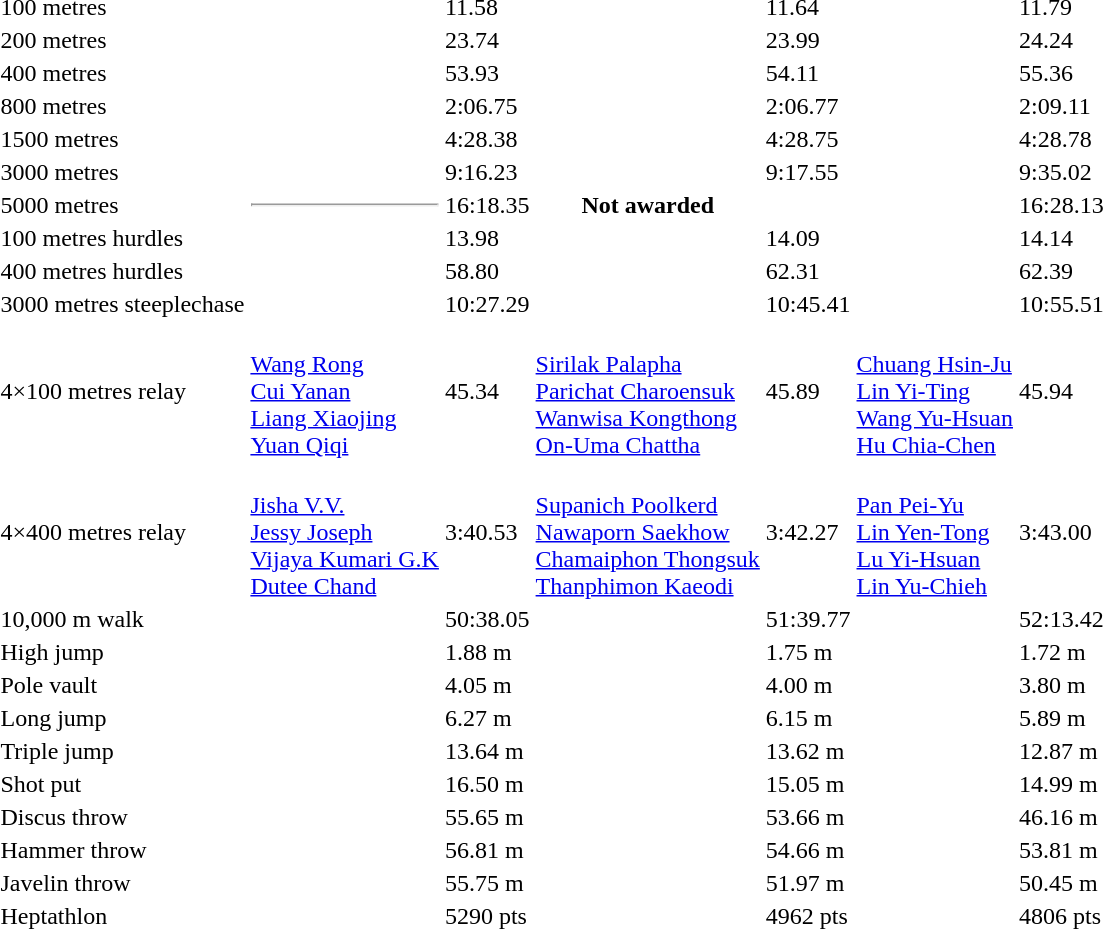<table>
<tr>
<td>100 metres</td>
<td></td>
<td>11.58</td>
<td></td>
<td>11.64</td>
<td></td>
<td>11.79</td>
</tr>
<tr>
<td>200 metres</td>
<td></td>
<td>23.74</td>
<td></td>
<td>23.99</td>
<td></td>
<td>24.24</td>
</tr>
<tr>
<td>400 metres</td>
<td></td>
<td>53.93</td>
<td></td>
<td>54.11</td>
<td></td>
<td>55.36</td>
</tr>
<tr>
<td>800 metres</td>
<td></td>
<td>2:06.75</td>
<td></td>
<td>2:06.77</td>
<td></td>
<td>2:09.11</td>
</tr>
<tr>
<td>1500 metres</td>
<td></td>
<td>4:28.38</td>
<td></td>
<td>4:28.75</td>
<td></td>
<td>4:28.78</td>
</tr>
<tr>
<td>3000 metres</td>
<td></td>
<td>9:16.23</td>
<td></td>
<td>9:17.55</td>
<td></td>
<td>9:35.02</td>
</tr>
<tr>
<td>5000 metres</td>
<td><hr></td>
<td>16:18.35</td>
<th>Not awarded</th>
<th></th>
<td></td>
<td>16:28.13</td>
</tr>
<tr>
<td>100 metres hurdles</td>
<td></td>
<td>13.98</td>
<td></td>
<td>14.09</td>
<td></td>
<td>14.14</td>
</tr>
<tr>
<td>400 metres hurdles</td>
<td></td>
<td>58.80</td>
<td></td>
<td>62.31</td>
<td></td>
<td>62.39</td>
</tr>
<tr>
<td>3000 metres steeplechase</td>
<td></td>
<td>10:27.29 </td>
<td></td>
<td>10:45.41</td>
<td></td>
<td>10:55.51</td>
</tr>
<tr>
<td>4×100 metres relay</td>
<td><br><a href='#'>Wang Rong</a><br><a href='#'>Cui Yanan</a><br><a href='#'>Liang Xiaojing</a><br><a href='#'>Yuan Qiqi</a></td>
<td>45.34</td>
<td><br><a href='#'>Sirilak Palapha</a><br><a href='#'>Parichat Charoensuk</a><br><a href='#'>Wanwisa Kongthong</a><br><a href='#'>On-Uma Chattha</a></td>
<td>45.89</td>
<td><br><a href='#'>Chuang Hsin-Ju</a><br><a href='#'>Lin Yi-Ting</a><br><a href='#'>Wang Yu-Hsuan</a><br><a href='#'>Hu Chia-Chen</a></td>
<td>45.94</td>
</tr>
<tr>
<td>4×400 metres relay</td>
<td><br><a href='#'>Jisha V.V.</a><br><a href='#'>Jessy Joseph</a><br><a href='#'>Vijaya Kumari G.K</a><br><a href='#'>Dutee Chand</a></td>
<td>3:40.53</td>
<td><br><a href='#'>Supanich Poolkerd</a><br><a href='#'>Nawaporn Saekhow</a><br><a href='#'>Chamaiphon Thongsuk</a><br><a href='#'>Thanphimon Kaeodi</a></td>
<td>3:42.27</td>
<td><br><a href='#'>Pan Pei-Yu</a><br><a href='#'>Lin Yen-Tong</a><br><a href='#'>Lu Yi-Hsuan</a><br><a href='#'>Lin Yu-Chieh</a></td>
<td>3:43.00</td>
</tr>
<tr>
<td>10,000 m walk</td>
<td></td>
<td>50:38.05</td>
<td></td>
<td>51:39.77</td>
<td></td>
<td>52:13.42</td>
</tr>
<tr>
<td>High jump</td>
<td></td>
<td>1.88  m</td>
<td></td>
<td>1.75 m</td>
<td></td>
<td>1.72 m</td>
</tr>
<tr>
<td>Pole vault</td>
<td></td>
<td>4.05 m</td>
<td></td>
<td>4.00 m</td>
<td></td>
<td>3.80 m</td>
</tr>
<tr>
<td>Long jump</td>
<td></td>
<td>6.27 m</td>
<td></td>
<td>6.15 m</td>
<td></td>
<td>5.89 m</td>
</tr>
<tr>
<td>Triple jump</td>
<td></td>
<td>13.64 m</td>
<td></td>
<td>13.62 m</td>
<td></td>
<td>12.87 m</td>
</tr>
<tr>
<td>Shot put</td>
<td></td>
<td>16.50 m</td>
<td></td>
<td>15.05 m</td>
<td></td>
<td>14.99 m</td>
</tr>
<tr>
<td>Discus throw</td>
<td></td>
<td>55.65 m</td>
<td></td>
<td>53.66 m</td>
<td></td>
<td>46.16 m</td>
</tr>
<tr>
<td>Hammer throw</td>
<td></td>
<td>56.81 m</td>
<td></td>
<td>54.66 m</td>
<td></td>
<td>53.81 m</td>
</tr>
<tr>
<td>Javelin throw</td>
<td></td>
<td>55.75 m</td>
<td></td>
<td>51.97 m</td>
<td></td>
<td>50.45 m</td>
</tr>
<tr>
<td>Heptathlon</td>
<td></td>
<td>5290 pts</td>
<td></td>
<td>4962 pts</td>
<td></td>
<td>4806 pts</td>
</tr>
</table>
